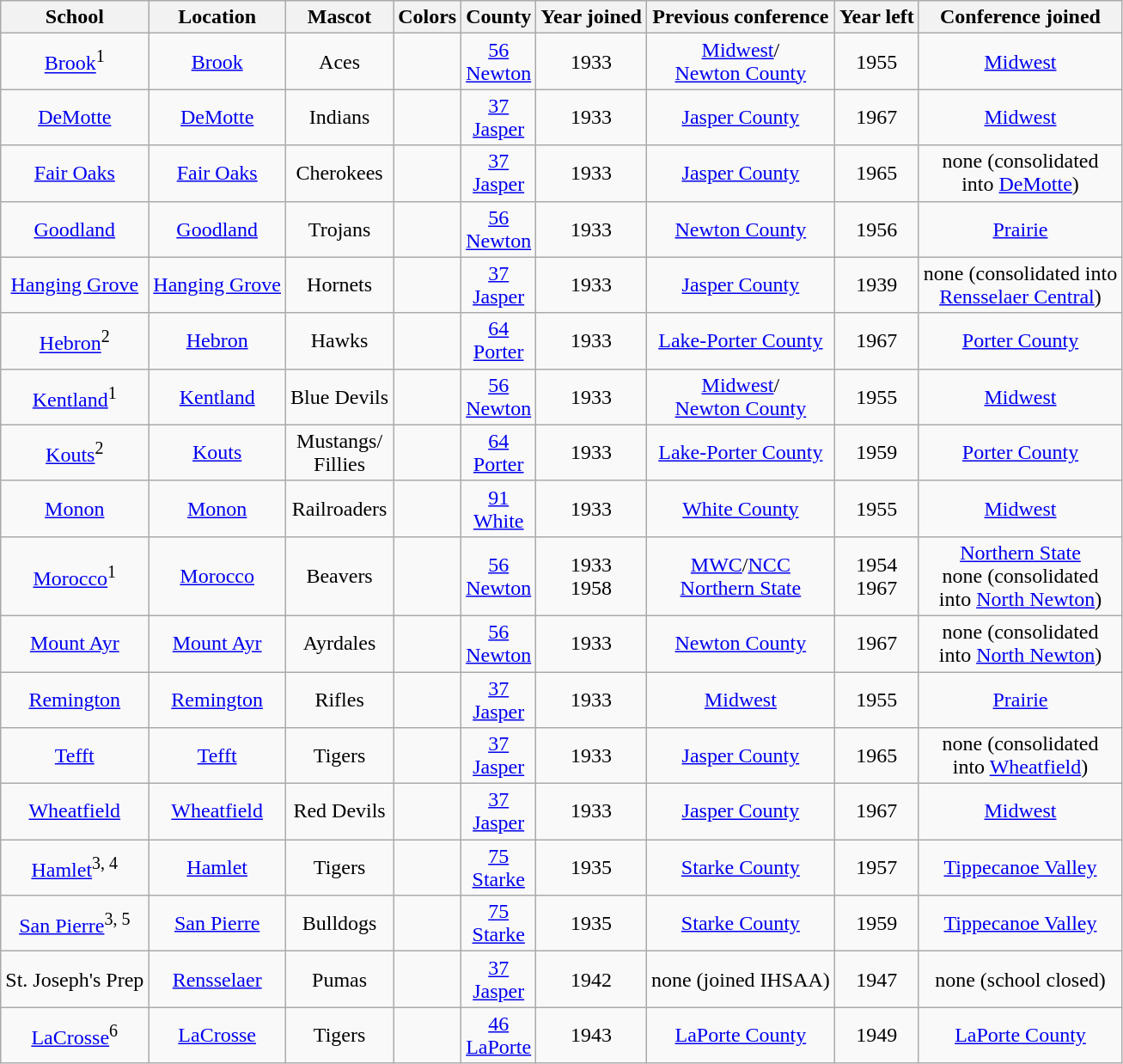<table class="wikitable" style="text-align:center;">
<tr>
<th>School</th>
<th>Location</th>
<th>Mascot</th>
<th>Colors</th>
<th>County</th>
<th>Year joined</th>
<th>Previous conference</th>
<th>Year left</th>
<th>Conference joined</th>
</tr>
<tr>
<td><a href='#'>Brook</a><sup>1</sup></td>
<td><a href='#'>Brook</a></td>
<td>Aces</td>
<td>  </td>
<td><a href='#'>56<br>Newton</a></td>
<td>1933</td>
<td><a href='#'>Midwest</a>/<br><a href='#'>Newton County</a></td>
<td>1955</td>
<td><a href='#'>Midwest</a></td>
</tr>
<tr>
<td><a href='#'>DeMotte</a></td>
<td><a href='#'>DeMotte</a></td>
<td>Indians</td>
<td> </td>
<td><a href='#'>37<br>Jasper</a></td>
<td>1933</td>
<td><a href='#'>Jasper County</a></td>
<td>1967</td>
<td><a href='#'>Midwest</a></td>
</tr>
<tr>
<td><a href='#'>Fair Oaks</a></td>
<td><a href='#'>Fair Oaks</a></td>
<td>Cherokees</td>
<td> </td>
<td><a href='#'>37<br>Jasper</a></td>
<td>1933</td>
<td><a href='#'>Jasper County</a></td>
<td>1965</td>
<td>none (consolidated<br>into <a href='#'>DeMotte</a>)</td>
</tr>
<tr>
<td><a href='#'>Goodland</a></td>
<td><a href='#'>Goodland</a></td>
<td>Trojans</td>
<td> </td>
<td><a href='#'>56<br>Newton</a></td>
<td>1933</td>
<td><a href='#'>Newton County</a></td>
<td>1956</td>
<td><a href='#'>Prairie</a></td>
</tr>
<tr>
<td><a href='#'>Hanging Grove</a></td>
<td><a href='#'>Hanging Grove</a></td>
<td>Hornets</td>
<td> </td>
<td><a href='#'>37<br>Jasper</a></td>
<td>1933</td>
<td><a href='#'>Jasper County</a></td>
<td>1939</td>
<td>none (consolidated into<br><a href='#'>Rensselaer Central</a>)</td>
</tr>
<tr>
<td><a href='#'>Hebron</a><sup>2</sup></td>
<td><a href='#'>Hebron</a></td>
<td>Hawks</td>
<td> </td>
<td><a href='#'>64 <br> Porter</a></td>
<td>1933</td>
<td><a href='#'>Lake-Porter County</a></td>
<td>1967</td>
<td><a href='#'>Porter County</a></td>
</tr>
<tr>
<td><a href='#'>Kentland</a><sup>1</sup></td>
<td><a href='#'>Kentland</a></td>
<td>Blue Devils</td>
<td>  </td>
<td><a href='#'>56<br>Newton</a></td>
<td>1933</td>
<td><a href='#'>Midwest</a>/<br><a href='#'>Newton County</a></td>
<td>1955</td>
<td><a href='#'>Midwest</a></td>
</tr>
<tr>
<td><a href='#'>Kouts</a><sup>2</sup></td>
<td><a href='#'>Kouts</a></td>
<td>Mustangs/ <br> Fillies</td>
<td> </td>
<td><a href='#'>64 <br> Porter</a></td>
<td>1933</td>
<td><a href='#'>Lake-Porter County</a></td>
<td>1959</td>
<td><a href='#'>Porter County</a></td>
</tr>
<tr>
<td><a href='#'>Monon</a></td>
<td><a href='#'>Monon</a></td>
<td>Railroaders</td>
<td> </td>
<td><a href='#'>91<br>White</a></td>
<td>1933</td>
<td><a href='#'>White County</a></td>
<td>1955</td>
<td><a href='#'>Midwest</a></td>
</tr>
<tr>
<td><a href='#'>Morocco</a><sup>1</sup></td>
<td><a href='#'>Morocco</a></td>
<td>Beavers</td>
<td> </td>
<td><a href='#'>56<br>Newton</a></td>
<td>1933<br>1958</td>
<td><a href='#'>MWC</a>/<a href='#'>NCC</a><br><a href='#'>Northern State</a></td>
<td>1954<br>1967</td>
<td><a href='#'>Northern State</a><br>none (consolidated<br>into <a href='#'>North Newton</a>)</td>
</tr>
<tr>
<td><a href='#'>Mount Ayr</a></td>
<td><a href='#'>Mount Ayr</a></td>
<td>Ayrdales</td>
<td> </td>
<td><a href='#'>56<br>Newton</a></td>
<td>1933</td>
<td><a href='#'>Newton County</a></td>
<td>1967</td>
<td>none (consolidated<br>into <a href='#'>North Newton</a>)</td>
</tr>
<tr>
<td><a href='#'>Remington</a></td>
<td><a href='#'>Remington</a></td>
<td>Rifles</td>
<td> </td>
<td><a href='#'>37<br>Jasper</a></td>
<td>1933</td>
<td><a href='#'>Midwest</a></td>
<td>1955</td>
<td><a href='#'>Prairie</a></td>
</tr>
<tr>
<td><a href='#'>Tefft</a></td>
<td><a href='#'>Tefft</a></td>
<td>Tigers</td>
<td> </td>
<td><a href='#'>37<br>Jasper</a></td>
<td>1933</td>
<td><a href='#'>Jasper County</a></td>
<td>1965</td>
<td>none (consolidated<br>into <a href='#'>Wheatfield</a>)</td>
</tr>
<tr>
<td><a href='#'>Wheatfield</a></td>
<td><a href='#'>Wheatfield</a></td>
<td>Red Devils</td>
<td> </td>
<td><a href='#'>37<br>Jasper</a></td>
<td>1933</td>
<td><a href='#'>Jasper County</a></td>
<td>1967</td>
<td><a href='#'>Midwest</a></td>
</tr>
<tr>
<td><a href='#'>Hamlet</a><sup>3, 4</sup></td>
<td><a href='#'>Hamlet</a></td>
<td>Tigers</td>
<td>  </td>
<td><a href='#'>75 <br> Starke</a></td>
<td>1935</td>
<td><a href='#'>Starke County</a></td>
<td>1957</td>
<td><a href='#'>Tippecanoe Valley</a></td>
</tr>
<tr>
<td><a href='#'>San Pierre</a><sup>3, 5</sup></td>
<td><a href='#'>San Pierre</a></td>
<td>Bulldogs</td>
<td> </td>
<td><a href='#'>75 <br> Starke</a></td>
<td>1935</td>
<td><a href='#'>Starke County</a></td>
<td>1959</td>
<td><a href='#'>Tippecanoe Valley</a></td>
</tr>
<tr>
<td>St. Joseph's Prep</td>
<td><a href='#'>Rensselaer</a></td>
<td>Pumas</td>
<td> </td>
<td><a href='#'>37<br>Jasper</a></td>
<td>1942</td>
<td>none (joined IHSAA)</td>
<td>1947</td>
<td>none (school closed)</td>
</tr>
<tr>
<td><a href='#'>LaCrosse</a><sup>6</sup></td>
<td><a href='#'>LaCrosse</a></td>
<td>Tigers</td>
<td> </td>
<td><a href='#'>46 <br> LaPorte</a></td>
<td>1943</td>
<td><a href='#'>LaPorte County</a></td>
<td>1949</td>
<td><a href='#'>LaPorte County</a></td>
</tr>
</table>
